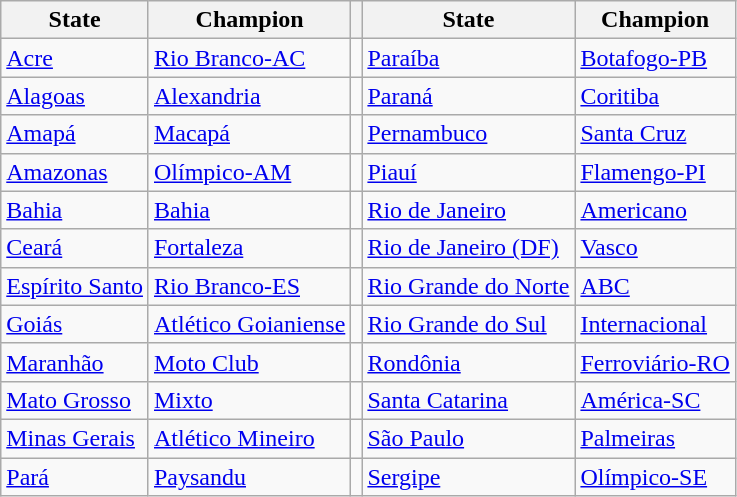<table class="wikitable">
<tr>
<th>State</th>
<th>Champion</th>
<th></th>
<th>State</th>
<th>Champion</th>
</tr>
<tr>
<td><a href='#'>Acre</a></td>
<td><a href='#'>Rio Branco-AC</a></td>
<td></td>
<td><a href='#'>Paraíba</a></td>
<td><a href='#'>Botafogo-PB</a></td>
</tr>
<tr>
<td><a href='#'>Alagoas</a></td>
<td><a href='#'>Alexandria</a></td>
<td></td>
<td><a href='#'>Paraná</a></td>
<td><a href='#'>Coritiba</a></td>
</tr>
<tr>
<td><a href='#'>Amapá</a></td>
<td><a href='#'>Macapá</a></td>
<td></td>
<td><a href='#'>Pernambuco</a></td>
<td><a href='#'>Santa Cruz</a></td>
</tr>
<tr>
<td><a href='#'>Amazonas</a></td>
<td><a href='#'>Olímpico-AM</a></td>
<td></td>
<td><a href='#'>Piauí</a></td>
<td><a href='#'>Flamengo-PI</a></td>
</tr>
<tr>
<td><a href='#'>Bahia</a></td>
<td><a href='#'>Bahia</a></td>
<td></td>
<td><a href='#'>Rio de Janeiro</a></td>
<td><a href='#'>Americano</a></td>
</tr>
<tr>
<td><a href='#'>Ceará</a></td>
<td><a href='#'>Fortaleza</a></td>
<td></td>
<td><a href='#'>Rio de Janeiro (DF)</a></td>
<td><a href='#'>Vasco</a></td>
</tr>
<tr>
<td><a href='#'>Espírito Santo</a></td>
<td><a href='#'>Rio Branco-ES</a></td>
<td></td>
<td><a href='#'>Rio Grande do Norte</a></td>
<td><a href='#'>ABC</a></td>
</tr>
<tr>
<td><a href='#'>Goiás</a></td>
<td><a href='#'>Atlético Goianiense</a></td>
<td></td>
<td><a href='#'>Rio Grande do Sul</a></td>
<td><a href='#'>Internacional</a></td>
</tr>
<tr>
<td><a href='#'>Maranhão</a></td>
<td><a href='#'>Moto Club</a></td>
<td></td>
<td><a href='#'>Rondônia</a></td>
<td><a href='#'>Ferroviário-RO</a></td>
</tr>
<tr>
<td><a href='#'>Mato Grosso</a></td>
<td><a href='#'>Mixto</a></td>
<td></td>
<td><a href='#'>Santa Catarina</a></td>
<td><a href='#'>América-SC</a></td>
</tr>
<tr>
<td><a href='#'>Minas Gerais</a></td>
<td><a href='#'>Atlético Mineiro</a></td>
<td></td>
<td><a href='#'>São Paulo</a></td>
<td><a href='#'>Palmeiras</a></td>
</tr>
<tr>
<td><a href='#'>Pará</a></td>
<td><a href='#'>Paysandu</a></td>
<td></td>
<td><a href='#'>Sergipe</a></td>
<td><a href='#'>Olímpico-SE</a></td>
</tr>
</table>
